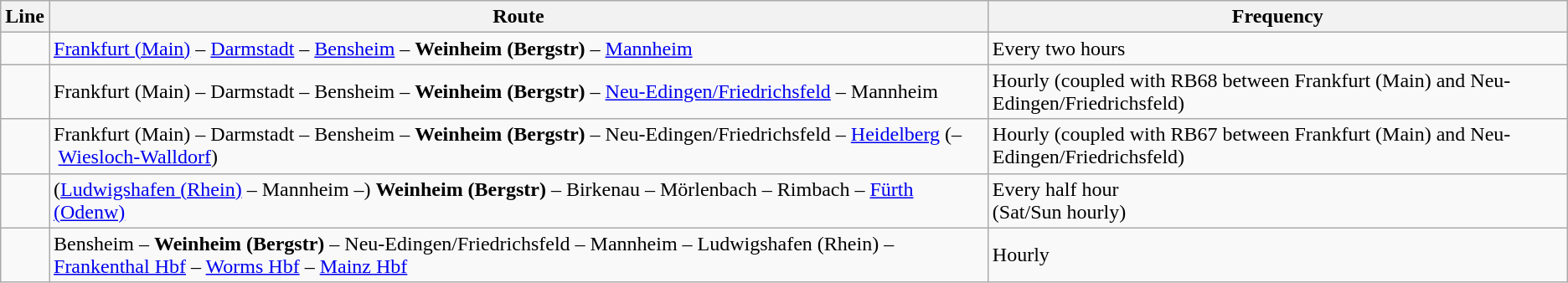<table class="wikitable">
<tr>
<th>Line</th>
<th>Route</th>
<th>Frequency</th>
</tr>
<tr>
<td></td>
<td><a href='#'>Frankfurt (Main)</a> – <a href='#'>Darmstadt</a> – <a href='#'>Bensheim</a> – <strong>Weinheim (Bergstr)</strong> – <a href='#'>Mannheim</a></td>
<td>Every two hours</td>
</tr>
<tr>
<td></td>
<td>Frankfurt (Main) – Darmstadt – Bensheim – <strong>Weinheim (Bergstr)</strong> – <a href='#'>Neu-Edingen/Friedrichsfeld</a> – Mannheim</td>
<td>Hourly (coupled with RB68 between Frankfurt (Main) and Neu-Edingen/Friedrichsfeld)</td>
</tr>
<tr>
<td></td>
<td>Frankfurt (Main) – Darmstadt – Bensheim – <strong>Weinheim (Bergstr)</strong> – Neu-Edingen/Friedrichsfeld – <a href='#'>Heidelberg</a> (– <a href='#'>Wiesloch-Walldorf</a>)</td>
<td>Hourly (coupled with RB67 between Frankfurt (Main) and Neu-Edingen/Friedrichsfeld)</td>
</tr>
<tr>
<td></td>
<td>(<a href='#'>Ludwigshafen (Rhein)</a> – Mannheim –) <strong>Weinheim (Bergstr)</strong> – Birkenau – Mörlenbach – Rimbach – <a href='#'>Fürth (Odenw)</a></td>
<td>Every half hour<br>(Sat/Sun hourly)</td>
</tr>
<tr>
<td></td>
<td>Bensheim – <strong>Weinheim (Bergstr)</strong> – Neu-Edingen/Friedrichsfeld – Mannheim – Ludwigshafen (Rhein) – <a href='#'>Frankenthal Hbf</a> – <a href='#'>Worms Hbf</a> – <a href='#'>Mainz Hbf</a></td>
<td>Hourly</td>
</tr>
</table>
